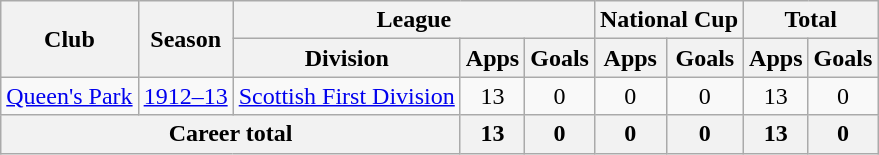<table class="wikitable" style="text-align: center;">
<tr>
<th rowspan="2">Club</th>
<th rowspan="2">Season</th>
<th colspan="3">League</th>
<th colspan="2">National Cup</th>
<th colspan="2">Total</th>
</tr>
<tr>
<th>Division</th>
<th>Apps</th>
<th>Goals</th>
<th>Apps</th>
<th>Goals</th>
<th>Apps</th>
<th>Goals</th>
</tr>
<tr>
<td><a href='#'>Queen's Park</a></td>
<td><a href='#'>1912–13</a></td>
<td><a href='#'>Scottish First Division</a></td>
<td>13</td>
<td>0</td>
<td>0</td>
<td>0</td>
<td>13</td>
<td>0</td>
</tr>
<tr>
<th colspan="3">Career total</th>
<th>13</th>
<th>0</th>
<th>0</th>
<th>0</th>
<th>13</th>
<th>0</th>
</tr>
</table>
